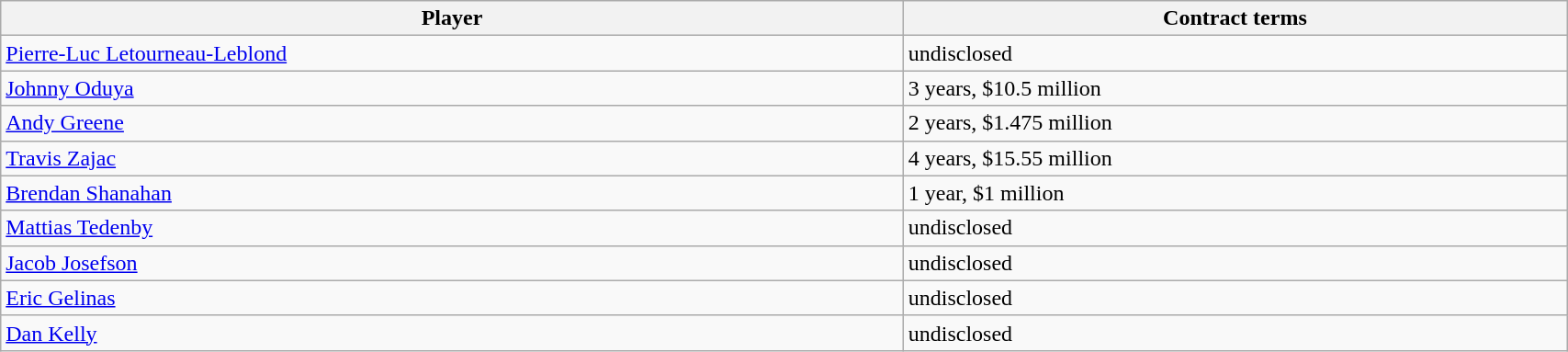<table class="wikitable" width=90%>
<tr>
<th>Player</th>
<th>Contract terms</th>
</tr>
<tr>
<td><a href='#'>Pierre-Luc Letourneau-Leblond</a></td>
<td>undisclosed</td>
</tr>
<tr>
<td><a href='#'>Johnny Oduya</a></td>
<td>3 years, $10.5 million</td>
</tr>
<tr>
<td><a href='#'>Andy Greene</a></td>
<td>2 years, $1.475 million</td>
</tr>
<tr>
<td><a href='#'>Travis Zajac</a></td>
<td>4 years, $15.55 million</td>
</tr>
<tr>
<td><a href='#'>Brendan Shanahan</a></td>
<td>1 year, $1 million</td>
</tr>
<tr>
<td><a href='#'>Mattias Tedenby</a></td>
<td>undisclosed</td>
</tr>
<tr>
<td><a href='#'>Jacob Josefson</a></td>
<td>undisclosed</td>
</tr>
<tr>
<td><a href='#'>Eric Gelinas</a></td>
<td>undisclosed</td>
</tr>
<tr>
<td><a href='#'>Dan Kelly</a></td>
<td>undisclosed</td>
</tr>
</table>
